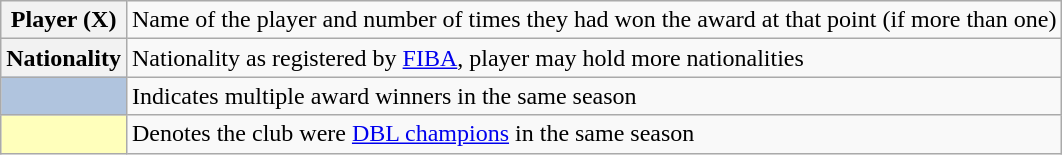<table class="wikitable plainrowheaders">
<tr>
<th scope="row"><strong>Player (X)</strong></th>
<td>Name of the player and number of times they had won the award at that point (if more than one)</td>
</tr>
<tr>
<th scope="row"><strong>Nationality</strong></th>
<td>Nationality as registered by <a href='#'>FIBA</a>, player may hold more nationalities</td>
</tr>
<tr>
<th scope="row" style="text-align:center; background:#B0C4DE"></th>
<td>Indicates multiple award winners in the same season</td>
</tr>
<tr>
<th scope="row" style="text-align:center; background:#ffb"></th>
<td>Denotes the club were <a href='#'>DBL champions</a> in the same season</td>
</tr>
</table>
